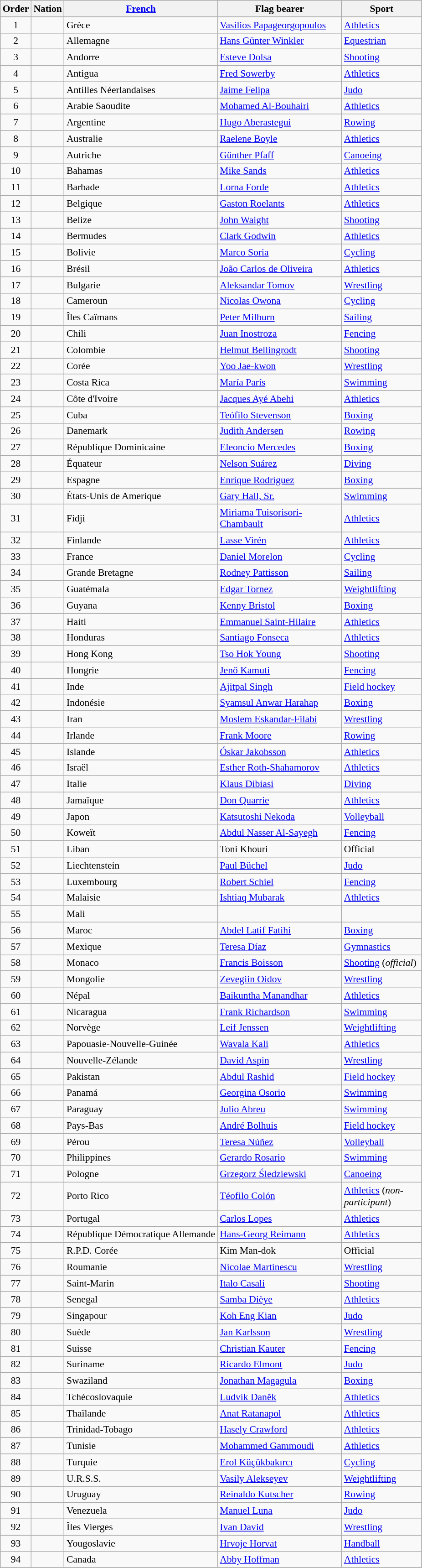<table class= "wikitable sortable nowrap" style="font-size:90%;">
<tr>
<th>Order</th>
<th>Nation</th>
<th><a href='#'>French</a></th>
<th width=175>Flag bearer</th>
<th width=110>Sport</th>
</tr>
<tr>
<td align=center>1</td>
<td></td>
<td>Grèce</td>
<td><a href='#'>Vasilios Papageorgopoulos</a></td>
<td><a href='#'>Athletics</a></td>
</tr>
<tr>
<td align=center>2</td>
<td></td>
<td>Allemagne</td>
<td><a href='#'>Hans Günter Winkler</a></td>
<td><a href='#'>Equestrian</a></td>
</tr>
<tr>
<td align=center>3</td>
<td></td>
<td>Andorre</td>
<td><a href='#'>Esteve Dolsa</a></td>
<td><a href='#'>Shooting</a></td>
</tr>
<tr>
<td align=center>4</td>
<td></td>
<td>Antigua</td>
<td><a href='#'>Fred Sowerby</a></td>
<td><a href='#'>Athletics</a></td>
</tr>
<tr>
<td align=center>5</td>
<td></td>
<td>Antilles Néerlandaises</td>
<td><a href='#'>Jaime Felipa</a></td>
<td><a href='#'>Judo</a></td>
</tr>
<tr>
<td align=center>6</td>
<td></td>
<td>Arabie Saoudite</td>
<td><a href='#'>Mohamed Al-Bouhairi</a></td>
<td><a href='#'>Athletics</a></td>
</tr>
<tr>
<td align=center>7</td>
<td></td>
<td>Argentine</td>
<td><a href='#'>Hugo Aberastegui</a></td>
<td><a href='#'>Rowing</a></td>
</tr>
<tr>
<td align=center>8</td>
<td></td>
<td>Australie</td>
<td><a href='#'>Raelene Boyle</a></td>
<td><a href='#'>Athletics</a></td>
</tr>
<tr>
<td align=center>9</td>
<td></td>
<td>Autriche</td>
<td><a href='#'>Günther Pfaff</a></td>
<td><a href='#'>Canoeing</a></td>
</tr>
<tr>
<td align=center>10</td>
<td></td>
<td>Bahamas</td>
<td><a href='#'>Mike Sands</a></td>
<td><a href='#'>Athletics</a></td>
</tr>
<tr>
<td align=center>11</td>
<td></td>
<td>Barbade</td>
<td><a href='#'>Lorna Forde</a></td>
<td><a href='#'>Athletics</a></td>
</tr>
<tr>
<td align=center>12</td>
<td></td>
<td>Belgique</td>
<td><a href='#'>Gaston Roelants</a></td>
<td><a href='#'>Athletics</a></td>
</tr>
<tr>
<td align=center>13</td>
<td></td>
<td>Belize</td>
<td><a href='#'>John Waight</a></td>
<td><a href='#'>Shooting</a></td>
</tr>
<tr>
<td align=center>14</td>
<td></td>
<td>Bermudes</td>
<td><a href='#'>Clark Godwin</a></td>
<td><a href='#'>Athletics</a></td>
</tr>
<tr>
<td align=center>15</td>
<td></td>
<td>Bolivie</td>
<td><a href='#'>Marco Soria</a></td>
<td><a href='#'>Cycling</a></td>
</tr>
<tr>
<td align=center>16</td>
<td></td>
<td>Brésil</td>
<td><a href='#'>João Carlos de Oliveira</a></td>
<td><a href='#'>Athletics</a></td>
</tr>
<tr>
<td align=center>17</td>
<td></td>
<td>Bulgarie</td>
<td><a href='#'>Aleksandar Tomov</a></td>
<td><a href='#'>Wrestling</a></td>
</tr>
<tr>
<td align=center>18</td>
<td></td>
<td>Cameroun</td>
<td><a href='#'>Nicolas Owona</a></td>
<td><a href='#'>Cycling</a></td>
</tr>
<tr>
<td align=center>19</td>
<td></td>
<td>Îles Caïmans</td>
<td><a href='#'>Peter Milburn</a></td>
<td><a href='#'>Sailing</a></td>
</tr>
<tr>
<td align=center>20</td>
<td></td>
<td>Chili</td>
<td><a href='#'>Juan Inostroza</a></td>
<td><a href='#'>Fencing</a></td>
</tr>
<tr>
<td align=center>21</td>
<td></td>
<td>Colombie</td>
<td><a href='#'>Helmut Bellingrodt</a></td>
<td><a href='#'>Shooting</a></td>
</tr>
<tr>
<td align=center>22</td>
<td></td>
<td>Corée</td>
<td><a href='#'>Yoo Jae-kwon</a></td>
<td><a href='#'>Wrestling</a></td>
</tr>
<tr>
<td align=center>23</td>
<td></td>
<td>Costa Rica</td>
<td><a href='#'>María París</a></td>
<td><a href='#'>Swimming</a></td>
</tr>
<tr>
<td align=center>24</td>
<td></td>
<td>Côte d'Ivoire</td>
<td><a href='#'>Jacques Ayé Abehi</a></td>
<td><a href='#'>Athletics</a></td>
</tr>
<tr>
<td align=center>25</td>
<td></td>
<td>Cuba</td>
<td><a href='#'>Teófilo Stevenson</a></td>
<td><a href='#'>Boxing</a></td>
</tr>
<tr>
<td align=center>26</td>
<td></td>
<td>Danemark</td>
<td><a href='#'>Judith Andersen</a></td>
<td><a href='#'>Rowing</a></td>
</tr>
<tr>
<td align=center>27</td>
<td></td>
<td>République Dominicaine</td>
<td><a href='#'>Eleoncio Mercedes</a></td>
<td><a href='#'>Boxing</a></td>
</tr>
<tr>
<td align=center>28</td>
<td></td>
<td>Équateur</td>
<td><a href='#'>Nelson Suárez</a></td>
<td><a href='#'>Diving</a></td>
</tr>
<tr>
<td align=center>29</td>
<td></td>
<td>Espagne</td>
<td><a href='#'>Enrique Rodríguez</a></td>
<td><a href='#'>Boxing</a></td>
</tr>
<tr>
<td align=center>30</td>
<td></td>
<td>États-Unis de Amerique</td>
<td><a href='#'>Gary Hall, Sr.</a></td>
<td><a href='#'>Swimming</a></td>
</tr>
<tr>
<td align=center>31</td>
<td></td>
<td>Fidji</td>
<td><a href='#'>Miriama Tuisorisori-Chambault</a></td>
<td><a href='#'>Athletics</a></td>
</tr>
<tr>
<td align=center>32</td>
<td></td>
<td>Finlande</td>
<td><a href='#'>Lasse Virén</a></td>
<td><a href='#'>Athletics</a></td>
</tr>
<tr>
<td align=center>33</td>
<td></td>
<td>France</td>
<td><a href='#'>Daniel Morelon</a></td>
<td><a href='#'>Cycling</a></td>
</tr>
<tr>
<td align=center>34</td>
<td></td>
<td>Grande Bretagne</td>
<td><a href='#'>Rodney Pattisson</a></td>
<td><a href='#'>Sailing</a></td>
</tr>
<tr>
<td align=center>35</td>
<td></td>
<td>Guatémala</td>
<td><a href='#'>Edgar Tornez</a></td>
<td><a href='#'>Weightlifting</a></td>
</tr>
<tr>
<td align=center>36</td>
<td></td>
<td>Guyana</td>
<td><a href='#'>Kenny Bristol</a></td>
<td><a href='#'>Boxing</a></td>
</tr>
<tr>
<td align=center>37</td>
<td></td>
<td>Haiti</td>
<td><a href='#'>Emmanuel Saint-Hilaire</a></td>
<td><a href='#'>Athletics</a></td>
</tr>
<tr>
<td align=center>38</td>
<td></td>
<td>Honduras</td>
<td><a href='#'>Santiago Fonseca</a></td>
<td><a href='#'>Athletics</a></td>
</tr>
<tr>
<td align=center>39</td>
<td></td>
<td>Hong Kong</td>
<td><a href='#'>Tso Hok Young</a></td>
<td><a href='#'>Shooting</a></td>
</tr>
<tr>
<td align=center>40</td>
<td></td>
<td>Hongrie</td>
<td><a href='#'>Jenő Kamuti</a></td>
<td><a href='#'>Fencing</a></td>
</tr>
<tr>
<td align=center>41</td>
<td></td>
<td>Inde</td>
<td><a href='#'>Ajitpal Singh</a></td>
<td><a href='#'>Field hockey</a></td>
</tr>
<tr>
<td align=center>42</td>
<td></td>
<td>Indonésie</td>
<td><a href='#'>Syamsul Anwar Harahap</a></td>
<td><a href='#'>Boxing</a></td>
</tr>
<tr>
<td align=center>43</td>
<td></td>
<td>Iran</td>
<td><a href='#'>Moslem Eskandar-Filabi</a></td>
<td><a href='#'>Wrestling</a></td>
</tr>
<tr>
<td align=center>44</td>
<td></td>
<td>Irlande</td>
<td><a href='#'>Frank Moore</a></td>
<td><a href='#'>Rowing</a></td>
</tr>
<tr>
<td align=center>45</td>
<td></td>
<td>Islande</td>
<td><a href='#'>Óskar Jakobsson</a></td>
<td><a href='#'>Athletics</a></td>
</tr>
<tr>
<td align=center>46</td>
<td></td>
<td>Israël</td>
<td><a href='#'>Esther Roth-Shahamorov</a></td>
<td><a href='#'>Athletics</a></td>
</tr>
<tr>
<td align=center>47</td>
<td></td>
<td>Italie</td>
<td><a href='#'>Klaus Dibiasi</a></td>
<td><a href='#'>Diving</a></td>
</tr>
<tr>
<td align=center>48</td>
<td></td>
<td>Jamaïque</td>
<td><a href='#'>Don Quarrie</a></td>
<td><a href='#'>Athletics</a></td>
</tr>
<tr>
<td align=center>49</td>
<td></td>
<td>Japon</td>
<td><a href='#'>Katsutoshi Nekoda</a></td>
<td><a href='#'>Volleyball</a></td>
</tr>
<tr>
<td align=center>50</td>
<td></td>
<td>Koweït</td>
<td><a href='#'>Abdul Nasser Al-Sayegh</a></td>
<td><a href='#'>Fencing</a></td>
</tr>
<tr>
<td align=center>51</td>
<td></td>
<td>Liban</td>
<td>Toni Khouri</td>
<td>Official</td>
</tr>
<tr>
<td align=center>52</td>
<td></td>
<td>Liechtenstein</td>
<td><a href='#'>Paul Büchel</a></td>
<td><a href='#'>Judo</a></td>
</tr>
<tr>
<td align=center>53</td>
<td></td>
<td>Luxembourg</td>
<td><a href='#'>Robert Schiel</a></td>
<td><a href='#'>Fencing</a></td>
</tr>
<tr>
<td align=center>54</td>
<td></td>
<td>Malaisie</td>
<td><a href='#'>Ishtiaq Mubarak</a></td>
<td><a href='#'>Athletics</a></td>
</tr>
<tr>
<td align=center>55</td>
<td></td>
<td>Mali</td>
<td></td>
<td></td>
</tr>
<tr>
<td align=center>56</td>
<td></td>
<td>Maroc</td>
<td><a href='#'>Abdel Latif Fatihi</a></td>
<td><a href='#'>Boxing</a></td>
</tr>
<tr>
<td align=center>57</td>
<td></td>
<td>Mexique</td>
<td><a href='#'>Teresa Díaz</a></td>
<td><a href='#'>Gymnastics</a></td>
</tr>
<tr>
<td align=center>58</td>
<td></td>
<td>Monaco</td>
<td><a href='#'>Francis Boisson</a></td>
<td><a href='#'>Shooting</a> (<em>official</em>)</td>
</tr>
<tr>
<td align=center>59</td>
<td></td>
<td>Mongolie</td>
<td><a href='#'>Zevegiin Oidov</a></td>
<td><a href='#'>Wrestling</a></td>
</tr>
<tr>
<td align=center>60</td>
<td></td>
<td>Népal</td>
<td><a href='#'>Baikuntha Manandhar</a></td>
<td><a href='#'>Athletics</a></td>
</tr>
<tr>
<td align=center>61</td>
<td></td>
<td>Nicaragua</td>
<td><a href='#'>Frank Richardson</a></td>
<td><a href='#'>Swimming</a></td>
</tr>
<tr>
<td align=center>62</td>
<td></td>
<td>Norvège</td>
<td><a href='#'>Leif Jenssen</a></td>
<td><a href='#'>Weightlifting</a></td>
</tr>
<tr>
<td align=center>63</td>
<td></td>
<td>Papouasie-Nouvelle-Guinée</td>
<td><a href='#'>Wavala Kali</a></td>
<td><a href='#'>Athletics</a></td>
</tr>
<tr>
<td align=center>64</td>
<td></td>
<td>Nouvelle-Zélande</td>
<td><a href='#'>David Aspin</a></td>
<td><a href='#'>Wrestling</a></td>
</tr>
<tr>
<td align=center>65</td>
<td></td>
<td>Pakistan</td>
<td><a href='#'>Abdul Rashid</a></td>
<td><a href='#'>Field hockey</a></td>
</tr>
<tr>
<td align=center>66</td>
<td></td>
<td>Panamá</td>
<td><a href='#'>Georgina Osorio</a></td>
<td><a href='#'>Swimming</a></td>
</tr>
<tr>
<td align=center>67</td>
<td></td>
<td>Paraguay</td>
<td><a href='#'>Julio Abreu</a></td>
<td><a href='#'>Swimming</a></td>
</tr>
<tr>
<td align=center>68</td>
<td></td>
<td>Pays-Bas</td>
<td><a href='#'>André Bolhuis</a></td>
<td><a href='#'>Field hockey</a></td>
</tr>
<tr>
<td align=center>69</td>
<td></td>
<td>Pérou</td>
<td><a href='#'>Teresa Núñez</a></td>
<td><a href='#'>Volleyball</a></td>
</tr>
<tr>
<td align=center>70</td>
<td></td>
<td>Philippines</td>
<td><a href='#'>Gerardo Rosario</a></td>
<td><a href='#'>Swimming</a></td>
</tr>
<tr>
<td align=center>71</td>
<td></td>
<td>Pologne</td>
<td><a href='#'>Grzegorz Śledziewski</a></td>
<td><a href='#'>Canoeing</a></td>
</tr>
<tr>
<td align=center>72</td>
<td></td>
<td>Porto Rico</td>
<td><a href='#'>Téofilo Colón</a></td>
<td><a href='#'>Athletics</a> (<em>non-participant</em>)</td>
</tr>
<tr>
<td align=center>73</td>
<td></td>
<td>Portugal</td>
<td><a href='#'>Carlos Lopes</a></td>
<td><a href='#'>Athletics</a></td>
</tr>
<tr>
<td align=center>74</td>
<td></td>
<td>République Démocratique Allemande</td>
<td><a href='#'>Hans-Georg Reimann</a></td>
<td><a href='#'>Athletics</a></td>
</tr>
<tr>
<td align=center>75</td>
<td></td>
<td>R.P.D. Corée</td>
<td>Kim Man-dok</td>
<td>Official</td>
</tr>
<tr>
<td align=center>76</td>
<td></td>
<td>Roumanie</td>
<td><a href='#'>Nicolae Martinescu</a></td>
<td><a href='#'>Wrestling</a></td>
</tr>
<tr>
<td align=center>77</td>
<td></td>
<td>Saint-Marin</td>
<td><a href='#'>Italo Casali</a></td>
<td><a href='#'>Shooting</a></td>
</tr>
<tr>
<td align=center>78</td>
<td></td>
<td>Senegal</td>
<td><a href='#'>Samba Dièye</a></td>
<td><a href='#'>Athletics</a></td>
</tr>
<tr>
<td align=center>79</td>
<td></td>
<td>Singapour</td>
<td><a href='#'>Koh Eng Kian</a></td>
<td><a href='#'>Judo</a></td>
</tr>
<tr>
<td align=center>80</td>
<td></td>
<td>Suède</td>
<td><a href='#'>Jan Karlsson</a></td>
<td><a href='#'>Wrestling</a></td>
</tr>
<tr>
<td align=center>81</td>
<td></td>
<td>Suisse</td>
<td><a href='#'>Christian Kauter</a></td>
<td><a href='#'>Fencing</a></td>
</tr>
<tr>
<td align=center>82</td>
<td></td>
<td>Suriname</td>
<td><a href='#'>Ricardo Elmont</a></td>
<td><a href='#'>Judo</a></td>
</tr>
<tr>
<td align=center>83</td>
<td></td>
<td>Swaziland</td>
<td><a href='#'>Jonathan Magagula</a></td>
<td><a href='#'>Boxing</a></td>
</tr>
<tr>
<td align=center>84</td>
<td></td>
<td>Tchécoslovaquie</td>
<td><a href='#'>Ludvík Daněk</a></td>
<td><a href='#'>Athletics</a></td>
</tr>
<tr>
<td align=center>85</td>
<td></td>
<td>Thaïlande</td>
<td><a href='#'>Anat Ratanapol</a></td>
<td><a href='#'>Athletics</a></td>
</tr>
<tr>
<td align=center>86</td>
<td></td>
<td>Trinidad-Tobago</td>
<td><a href='#'>Hasely Crawford</a></td>
<td><a href='#'>Athletics</a></td>
</tr>
<tr>
<td align=center>87</td>
<td></td>
<td>Tunisie</td>
<td><a href='#'>Mohammed Gammoudi</a></td>
<td><a href='#'>Athletics</a></td>
</tr>
<tr>
<td align=center>88</td>
<td></td>
<td>Turquie</td>
<td><a href='#'>Erol Küçükbakırcı</a></td>
<td><a href='#'>Cycling</a></td>
</tr>
<tr>
<td align=center>89</td>
<td></td>
<td>U.R.S.S.</td>
<td><a href='#'>Vasily Alekseyev</a></td>
<td><a href='#'>Weightlifting</a></td>
</tr>
<tr>
<td align=center>90</td>
<td></td>
<td>Uruguay</td>
<td><a href='#'>Reinaldo Kutscher</a></td>
<td><a href='#'>Rowing</a></td>
</tr>
<tr>
<td align=center>91</td>
<td></td>
<td>Venezuela</td>
<td><a href='#'>Manuel Luna</a></td>
<td><a href='#'>Judo</a></td>
</tr>
<tr>
<td align=center>92</td>
<td></td>
<td>Îles Vierges</td>
<td><a href='#'>Ivan David</a></td>
<td><a href='#'>Wrestling</a></td>
</tr>
<tr>
<td align=center>93</td>
<td></td>
<td>Yougoslavie</td>
<td><a href='#'>Hrvoje Horvat</a></td>
<td><a href='#'>Handball</a></td>
</tr>
<tr>
<td align=center>94</td>
<td></td>
<td>Canada</td>
<td><a href='#'>Abby Hoffman</a></td>
<td><a href='#'>Athletics</a></td>
</tr>
</table>
